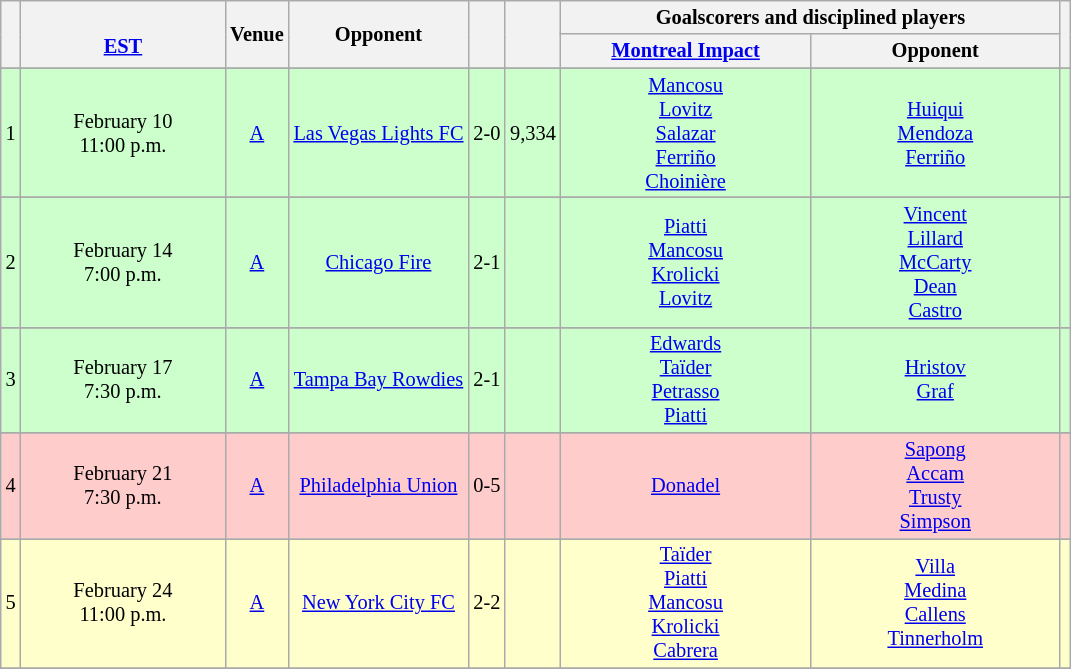<table class="wikitable" Style="text-align: center;font-size:85%">
<tr>
<th rowspan="2"></th>
<th rowspan="2" style="width:130px"><br><a href='#'>EST</a></th>
<th rowspan="2">Venue</th>
<th rowspan="2">Opponent</th>
<th rowspan="2"><br></th>
<th rowspan="2"></th>
<th colspan="2">Goalscorers and disciplined players</th>
<th rowspan="2"></th>
</tr>
<tr>
<th style="width:160px"><a href='#'>Montreal Impact</a></th>
<th style="width:160px">Opponent</th>
</tr>
<tr>
</tr>
<tr style="background:#cfc">
<td>1</td>
<td>February 10<br>11:00 p.m.</td>
<td><a href='#'>A</a></td>
<td><a href='#'>Las Vegas Lights FC</a></td>
<td>2-0</td>
<td>9,334</td>
<td><a href='#'>Mancosu</a> <br><a href='#'>Lovitz</a> <br><a href='#'>Salazar</a> <br><a href='#'>Ferriño</a> <br><a href='#'>Choinière</a> </td>
<td><a href='#'>Huiqui</a> <br><a href='#'>Mendoza</a> <br><a href='#'>Ferriño</a> </td>
<td></td>
</tr>
<tr>
</tr>
<tr style="background:#cfc">
<td>2</td>
<td>February 14<br>7:00 p.m.</td>
<td><a href='#'>A</a></td>
<td><a href='#'>Chicago Fire</a></td>
<td>2-1</td>
<td></td>
<td><a href='#'>Piatti</a> <br><a href='#'>Mancosu</a> <br><a href='#'>Krolicki</a> <br><a href='#'>Lovitz</a> </td>
<td><a href='#'>Vincent</a> <br><a href='#'>Lillard</a> <br><a href='#'>McCarty</a> <br><a href='#'>Dean</a> <br><a href='#'>Castro</a> </td>
<td></td>
</tr>
<tr>
</tr>
<tr style="background:#cfc">
<td>3</td>
<td>February 17<br>7:30 p.m.</td>
<td><a href='#'>A</a></td>
<td><a href='#'>Tampa Bay Rowdies</a></td>
<td>2-1</td>
<td></td>
<td><a href='#'>Edwards</a> <br><a href='#'>Taïder</a> <br><a href='#'>Petrasso</a> <br><a href='#'>Piatti</a> </td>
<td><a href='#'>Hristov</a> <br><a href='#'>Graf</a> </td>
<td></td>
</tr>
<tr>
</tr>
<tr style="background:#fcc">
<td>4</td>
<td>February 21<br>7:30 p.m.</td>
<td><a href='#'>A</a></td>
<td><a href='#'>Philadelphia Union</a></td>
<td>0-5</td>
<td></td>
<td><a href='#'>Donadel</a> </td>
<td><a href='#'>Sapong</a> <br><a href='#'>Accam</a> <br><a href='#'>Trusty</a> <br><a href='#'>Simpson</a> </td>
<td></td>
</tr>
<tr>
</tr>
<tr style="background:#ffc">
<td>5</td>
<td>February 24<br>11:00 p.m.</td>
<td><a href='#'>A</a></td>
<td><a href='#'>New York City FC</a></td>
<td>2-2</td>
<td></td>
<td><a href='#'>Taïder</a> <br><a href='#'>Piatti</a> <br><a href='#'>Mancosu</a> <br><a href='#'>Krolicki</a> <br><a href='#'>Cabrera</a> </td>
<td><a href='#'>Villa</a> <br><a href='#'>Medina</a> <br><a href='#'>Callens</a> <br><a href='#'>Tinnerholm</a> </td>
<td></td>
</tr>
<tr>
</tr>
</table>
